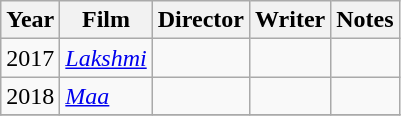<table class="wikitable">
<tr>
<th>Year</th>
<th>Film</th>
<th>Director</th>
<th>Writer</th>
<th>Notes</th>
</tr>
<tr>
<td>2017</td>
<td><em><a href='#'>Lakshmi</a></em></td>
<td style="text-align:center;"></td>
<td style="text-align:center;"></td>
<td></td>
</tr>
<tr>
<td>2018</td>
<td><em><a href='#'>Maa</a></em></td>
<td style="text-align:center;"></td>
<td style="text-align:center;"></td>
<td></td>
</tr>
<tr>
</tr>
</table>
